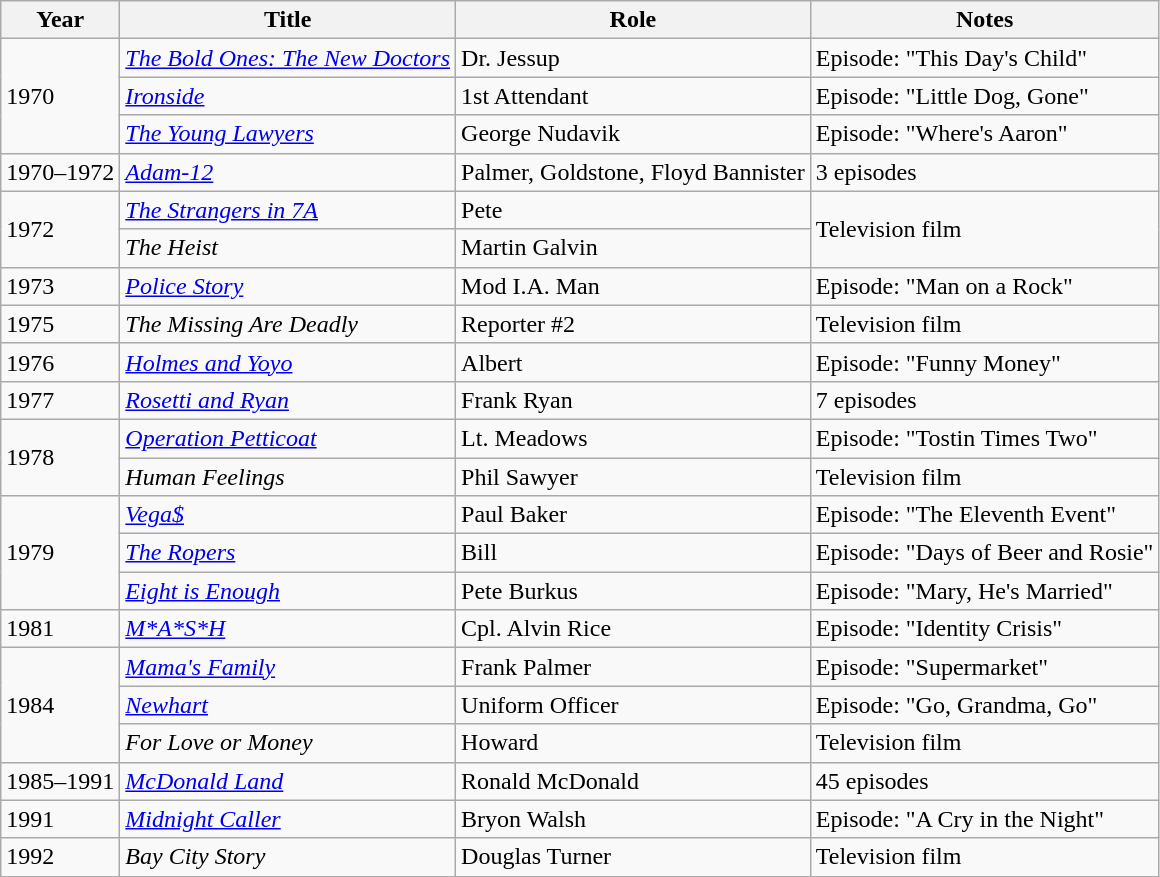<table class="wikitable sortable">
<tr>
<th>Year</th>
<th>Title</th>
<th>Role</th>
<th class="unsortable">Notes</th>
</tr>
<tr>
<td rowspan="3">1970</td>
<td><em><a href='#'>The Bold Ones: The New Doctors</a></em></td>
<td>Dr. Jessup</td>
<td>Episode: "This Day's Child"</td>
</tr>
<tr>
<td><em><a href='#'>Ironside</a></em></td>
<td>1st Attendant</td>
<td>Episode: "Little Dog, Gone"</td>
</tr>
<tr>
<td><em><a href='#'>The Young Lawyers</a></em></td>
<td>George Nudavik</td>
<td>Episode: "Where's Aaron"</td>
</tr>
<tr>
<td>1970–1972</td>
<td><em><a href='#'>Adam-12</a></em></td>
<td>Palmer, Goldstone, Floyd Bannister</td>
<td>3 episodes</td>
</tr>
<tr>
<td rowspan="2">1972</td>
<td><em><a href='#'>The Strangers in 7A</a></em></td>
<td>Pete</td>
<td rowspan="2">Television film</td>
</tr>
<tr>
<td><em>The Heist</em></td>
<td>Martin Galvin</td>
</tr>
<tr>
<td>1973</td>
<td><em><a href='#'>Police Story</a></em></td>
<td>Mod I.A. Man</td>
<td>Episode: "Man on a Rock"</td>
</tr>
<tr>
<td>1975</td>
<td><em>The Missing Are Deadly</em></td>
<td>Reporter #2</td>
<td>Television film</td>
</tr>
<tr>
<td>1976</td>
<td><em><a href='#'>Holmes and Yoyo</a></em></td>
<td>Albert</td>
<td>Episode: "Funny Money"</td>
</tr>
<tr>
<td>1977</td>
<td><em><a href='#'>Rosetti and Ryan</a></em></td>
<td>Frank Ryan</td>
<td>7 episodes</td>
</tr>
<tr>
<td rowspan="2">1978</td>
<td><em><a href='#'>Operation Petticoat</a></em></td>
<td>Lt. Meadows</td>
<td>Episode: "Tostin Times Two"</td>
</tr>
<tr>
<td><em>Human Feelings</em></td>
<td>Phil Sawyer</td>
<td>Television film</td>
</tr>
<tr>
<td rowspan="3">1979</td>
<td><em><a href='#'>Vega$</a></em></td>
<td>Paul Baker</td>
<td>Episode: "The Eleventh Event"</td>
</tr>
<tr>
<td><em><a href='#'>The Ropers</a></em></td>
<td>Bill</td>
<td>Episode: "Days of Beer and Rosie"</td>
</tr>
<tr>
<td><em><a href='#'>Eight is Enough</a></em></td>
<td>Pete Burkus</td>
<td>Episode: "Mary, He's Married"</td>
</tr>
<tr>
<td>1981</td>
<td><em><a href='#'>M*A*S*H</a></em></td>
<td>Cpl. Alvin Rice</td>
<td>Episode: "Identity Crisis"</td>
</tr>
<tr>
<td rowspan="3">1984</td>
<td><em><a href='#'>Mama's Family</a></em></td>
<td>Frank Palmer</td>
<td>Episode: "Supermarket"</td>
</tr>
<tr>
<td><em><a href='#'>Newhart</a></em></td>
<td>Uniform Officer</td>
<td>Episode: "Go, Grandma, Go"</td>
</tr>
<tr>
<td><em>For Love or Money</em></td>
<td>Howard</td>
<td>Television film</td>
</tr>
<tr>
<td>1985–1991</td>
<td><em><a href='#'>McDonald Land</a></em></td>
<td>Ronald McDonald</td>
<td>45 episodes</td>
</tr>
<tr>
<td>1991</td>
<td><em><a href='#'>Midnight Caller</a></em></td>
<td>Bryon Walsh</td>
<td>Episode: "A Cry in the Night"</td>
</tr>
<tr>
<td>1992</td>
<td><em>Bay City Story</em></td>
<td>Douglas Turner</td>
<td>Television film</td>
</tr>
</table>
